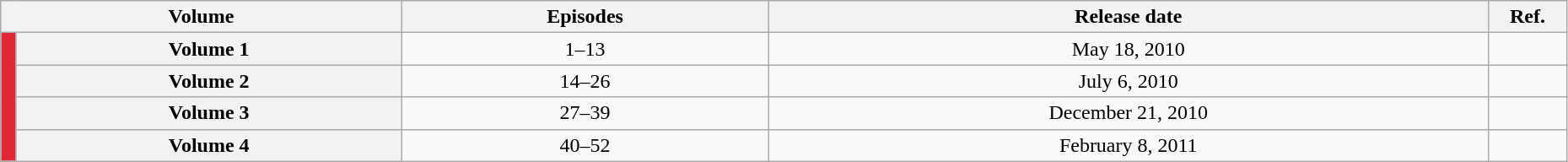<table class="wikitable" style="text-align: center; width: 98%;">
<tr>
<th scope="column" colspan="2">Volume</th>
<th scope="column">Episodes</th>
<th scope="column">Release date</th>
<th scope="column" width="5%">Ref.</th>
</tr>
<tr>
<td rowspan="4" width="1%" style="background: #E32636;"></td>
<th scope="row">Volume 1</th>
<td>1–13</td>
<td>May 18, 2010</td>
<td></td>
</tr>
<tr>
<th scope="row">Volume 2</th>
<td>14–26</td>
<td>July 6, 2010</td>
<td></td>
</tr>
<tr>
<th scope="row">Volume 3</th>
<td>27–39</td>
<td>December 21, 2010</td>
<td></td>
</tr>
<tr>
<th scope="row">Volume 4</th>
<td>40–52</td>
<td>February 8, 2011</td>
<td></td>
</tr>
</table>
